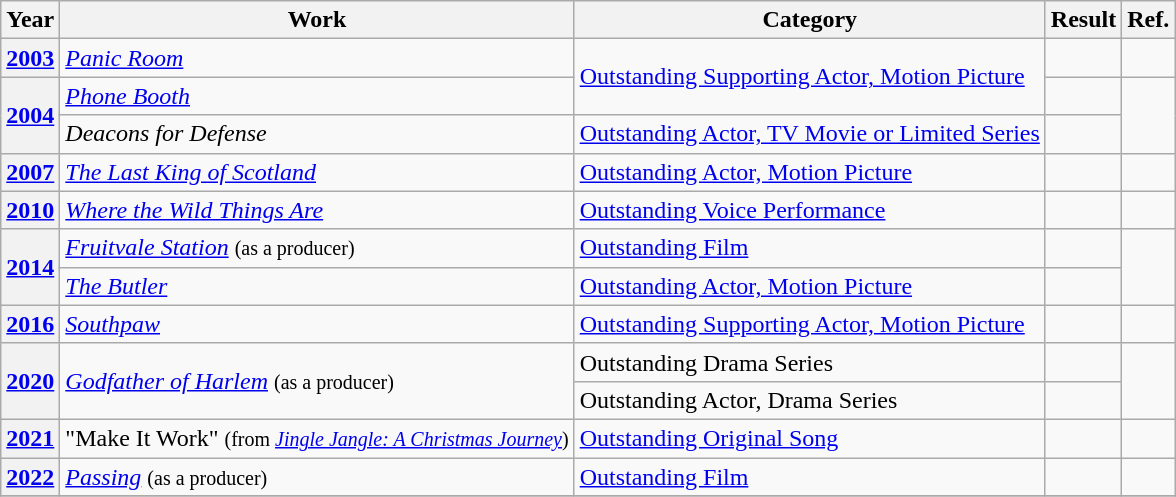<table class="wikitable">
<tr>
<th>Year</th>
<th>Work</th>
<th>Category</th>
<th>Result</th>
<th>Ref.</th>
</tr>
<tr>
<th scope="row" rowspan="1"><a href='#'>2003</a></th>
<td rowspan="1"><em><a href='#'>Panic Room</a></em></td>
<td rowspan="2"><a href='#'>Outstanding Supporting Actor, Motion Picture</a></td>
<td></td>
<td rowspan="1"></td>
</tr>
<tr>
<th scope="row" rowspan="2"><a href='#'>2004</a></th>
<td><em><a href='#'>Phone Booth</a></em></td>
<td></td>
<td rowspan="2"></td>
</tr>
<tr>
<td><em>Deacons for Defense</em></td>
<td><a href='#'>Outstanding Actor, TV Movie or Limited Series</a></td>
<td></td>
</tr>
<tr>
<th scope="row" rowspan="1"><a href='#'>2007</a></th>
<td rowspan="1"><em><a href='#'>The Last King of Scotland</a></em></td>
<td rowspan="1"><a href='#'>Outstanding Actor, Motion Picture</a></td>
<td></td>
<td rowspan="1"></td>
</tr>
<tr>
<th scope="row" rowspan="1"><a href='#'>2010</a></th>
<td rowspan="1"><em><a href='#'>Where the Wild Things Are</a></em></td>
<td rowspan="1"><a href='#'>Outstanding Voice Performance</a></td>
<td></td>
<td rowspan="1"></td>
</tr>
<tr>
<th scope="row" rowspan="2"><a href='#'>2014</a></th>
<td><em><a href='#'>Fruitvale Station</a></em> <small>(as a producer)</small></td>
<td><a href='#'>Outstanding Film</a></td>
<td></td>
<td rowspan="2"></td>
</tr>
<tr>
<td><em><a href='#'>The Butler</a></em></td>
<td><a href='#'>Outstanding Actor, Motion Picture</a></td>
<td></td>
</tr>
<tr>
<th scope="row" rowspan="1"><a href='#'>2016</a></th>
<td rowspan="1"><em><a href='#'>Southpaw</a></em></td>
<td rowspan="1"><a href='#'>Outstanding Supporting Actor, Motion Picture</a></td>
<td></td>
<td rowspan="1"></td>
</tr>
<tr>
<th scope="row" rowspan="2"><a href='#'>2020</a></th>
<td rowspan="2"><em><a href='#'>Godfather of Harlem</a></em> <small>(as a producer)</small></td>
<td rowspan="1">Outstanding Drama Series</td>
<td></td>
<td rowspan="2"></td>
</tr>
<tr>
<td rowspan="1">Outstanding Actor, Drama Series</td>
<td></td>
</tr>
<tr>
<th scope="row" rowspan="1"><a href='#'>2021</a></th>
<td rowspan="1">"Make It Work" <small>(from <em><a href='#'>Jingle Jangle: A Christmas Journey</a></em>)</small></td>
<td rowspan="1"><a href='#'>Outstanding Original Song</a></td>
<td></td>
<td rowspan="1"></td>
</tr>
<tr>
<th scope="row" rowspan="1"><a href='#'>2022</a></th>
<td rowspan="1"><em><a href='#'>Passing</a></em> <small>(as a producer)</small></td>
<td rowspan="1"><a href='#'>Outstanding Film</a></td>
<td></td>
<td rowspan="1"></td>
</tr>
<tr>
</tr>
</table>
